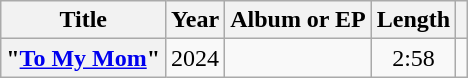<table class="wikitable plainrowheaders" style="text-align:center;">
<tr>
<th scope="col">Title</th>
<th scope="col">Year</th>
<th scope="col">Album or EP</th>
<th scope="col">Length</th>
<th scope="col"></th>
</tr>
<tr>
<th scope="row">"<a href='#'>To My Mom</a>"</th>
<td>2024</td>
<td></td>
<td>2:58</td>
<td></td>
</tr>
</table>
